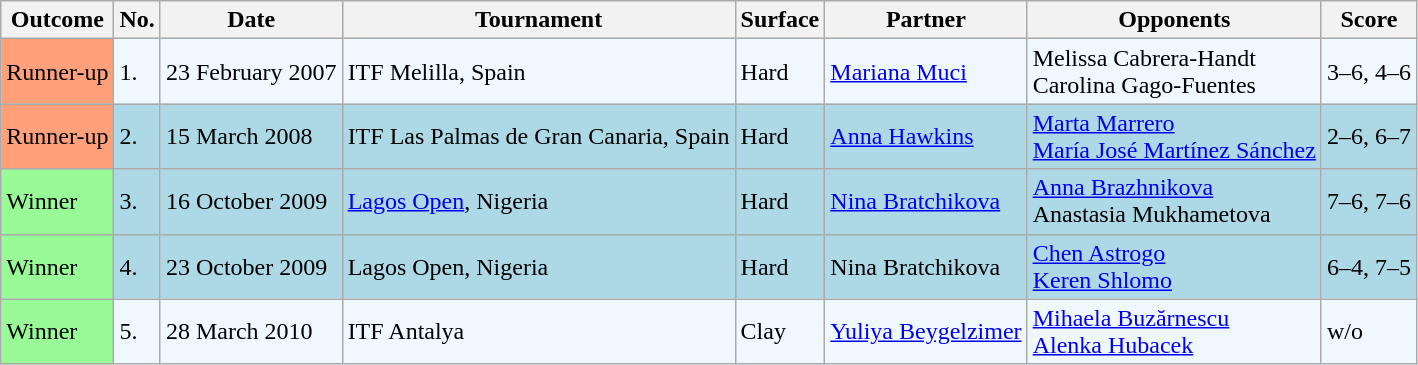<table class="sortable wikitable">
<tr>
<th>Outcome</th>
<th>No.</th>
<th>Date</th>
<th>Tournament</th>
<th>Surface</th>
<th>Partner</th>
<th>Opponents</th>
<th class="unsortable">Score</th>
</tr>
<tr bgcolor="#f0f8ff">
<td bgcolor="FFA07A">Runner-up</td>
<td>1.</td>
<td>23 February 2007</td>
<td>ITF Melilla, Spain</td>
<td>Hard</td>
<td> <a href='#'>Mariana Muci</a></td>
<td> Melissa Cabrera-Handt <br>  Carolina Gago-Fuentes</td>
<td>3–6, 4–6</td>
</tr>
<tr bgcolor="lightblue">
<td bgcolor="FFA07A">Runner-up</td>
<td>2.</td>
<td>15 March 2008</td>
<td>ITF Las Palmas de Gran Canaria, Spain</td>
<td>Hard</td>
<td> <a href='#'>Anna Hawkins</a></td>
<td> <a href='#'>Marta Marrero</a> <br>  <a href='#'>María José Martínez Sánchez</a></td>
<td>2–6, 6–7</td>
</tr>
<tr bgcolor="lightblue">
<td style="background:#98fb98;">Winner</td>
<td>3.</td>
<td>16 October 2009</td>
<td><a href='#'>Lagos Open</a>, Nigeria</td>
<td>Hard</td>
<td> <a href='#'>Nina Bratchikova</a></td>
<td> <a href='#'>Anna Brazhnikova</a> <br>  Anastasia Mukhametova</td>
<td>7–6, 7–6</td>
</tr>
<tr bgcolor="lightblue">
<td style="background:#98fb98;">Winner</td>
<td>4.</td>
<td>23 October 2009</td>
<td>Lagos Open, Nigeria</td>
<td>Hard</td>
<td> Nina Bratchikova</td>
<td> <a href='#'>Chen Astrogo</a> <br>  <a href='#'>Keren Shlomo</a></td>
<td>6–4, 7–5</td>
</tr>
<tr bgcolor="#f0f8ff">
<td style="background:#98fb98;">Winner</td>
<td>5.</td>
<td>28 March 2010</td>
<td>ITF Antalya</td>
<td>Clay</td>
<td> <a href='#'>Yuliya Beygelzimer</a></td>
<td> <a href='#'>Mihaela Buzărnescu</a> <br>  <a href='#'>Alenka Hubacek</a></td>
<td>w/o</td>
</tr>
</table>
